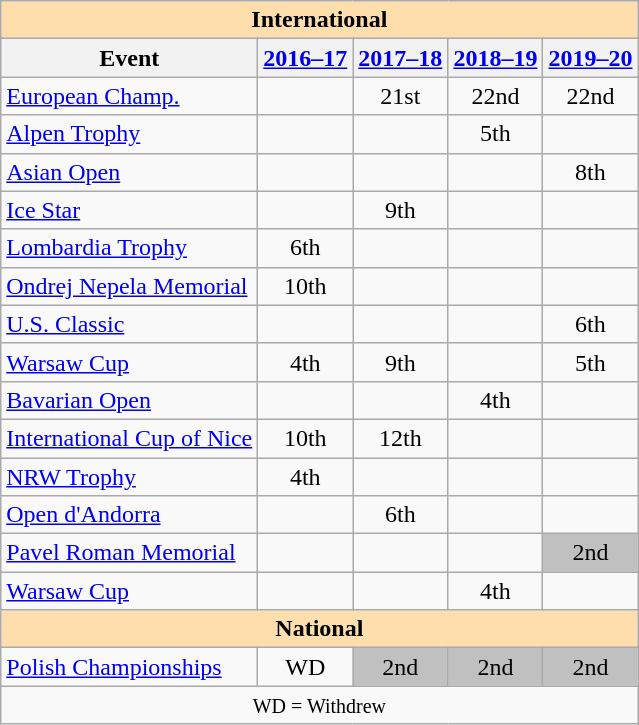<table class="wikitable" style="text-align:center">
<tr>
<th style="background-color: #ffdead; " colspan=5 align=center>International</th>
</tr>
<tr>
<th>Event</th>
<th><a href='#'>2016–17</a></th>
<th><a href='#'>2017–18</a></th>
<th><a href='#'>2018–19</a></th>
<th><a href='#'>2019–20</a></th>
</tr>
<tr>
<td align=left><a href='#'>European Champ.</a></td>
<td></td>
<td>21st</td>
<td>22nd</td>
<td>22nd</td>
</tr>
<tr>
<td align=left> <a href='#'>Alpen Trophy</a></td>
<td></td>
<td></td>
<td>5th</td>
<td></td>
</tr>
<tr>
<td align=left> <a href='#'>Asian Open</a></td>
<td></td>
<td></td>
<td></td>
<td>8th</td>
</tr>
<tr>
<td align=left> <a href='#'>Ice Star</a></td>
<td></td>
<td>9th</td>
<td></td>
<td></td>
</tr>
<tr>
<td align=left> <a href='#'>Lombardia Trophy</a></td>
<td>6th</td>
<td></td>
<td></td>
<td></td>
</tr>
<tr>
<td align=left> <a href='#'>Ondrej Nepela Memorial</a></td>
<td>10th</td>
<td></td>
<td></td>
<td></td>
</tr>
<tr>
<td align=left> <a href='#'>U.S. Classic</a></td>
<td></td>
<td></td>
<td></td>
<td>6th</td>
</tr>
<tr>
<td align=left> <a href='#'>Warsaw Cup</a></td>
<td>4th</td>
<td>9th</td>
<td></td>
<td>5th</td>
</tr>
<tr>
<td align=left><a href='#'>Bavarian Open</a></td>
<td></td>
<td></td>
<td>4th</td>
<td></td>
</tr>
<tr>
<td align=left><a href='#'>International Cup of Nice</a></td>
<td>10th</td>
<td>12th</td>
<td></td>
<td></td>
</tr>
<tr>
<td align=left><a href='#'>NRW Trophy</a></td>
<td>4th</td>
<td></td>
<td></td>
<td></td>
</tr>
<tr>
<td align=left><a href='#'>Open d'Andorra</a></td>
<td></td>
<td>6th</td>
<td></td>
<td></td>
</tr>
<tr>
<td align=left><a href='#'>Pavel Roman Memorial</a></td>
<td></td>
<td></td>
<td></td>
<td bgcolor=silver>2nd</td>
</tr>
<tr>
<td align=left><a href='#'>Warsaw Cup</a></td>
<td></td>
<td></td>
<td>4th</td>
<td></td>
</tr>
<tr>
<th style="background-color: #ffdead; " colspan=5 align=center>National</th>
</tr>
<tr>
<td align=left><a href='#'>Polish Championships</a></td>
<td>WD</td>
<td bgcolor=silver>2nd</td>
<td bgcolor=silver>2nd</td>
<td bgcolor=silver>2nd</td>
</tr>
<tr>
<td colspan=5 align=center><small> WD = Withdrew </small></td>
</tr>
</table>
